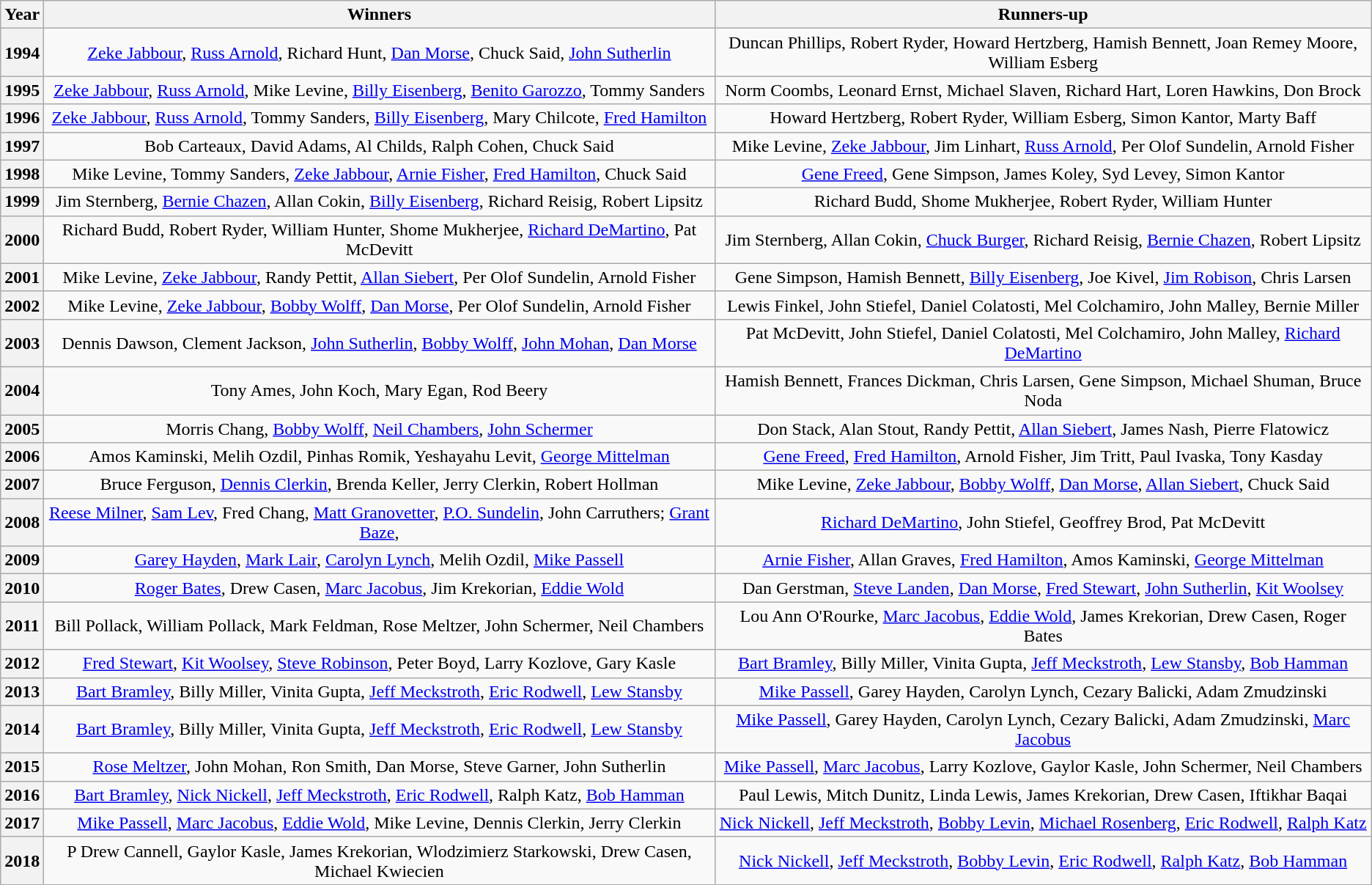<table class="sortable wikitable" style="text-align:center">
<tr>
<th>Year</th>
<th>Winners</th>
<th>Runners-up</th>
</tr>
<tr>
<th>1994</th>
<td><a href='#'>Zeke Jabbour</a>, <a href='#'>Russ Arnold</a>, Richard Hunt, <a href='#'>Dan Morse</a>, Chuck Said, <a href='#'>John Sutherlin</a></td>
<td>Duncan Phillips, Robert Ryder, Howard Hertzberg, Hamish Bennett, Joan Remey Moore, William Esberg</td>
</tr>
<tr>
<th>1995</th>
<td><a href='#'>Zeke Jabbour</a>, <a href='#'>Russ Arnold</a>, Mike Levine, <a href='#'>Billy Eisenberg</a>, <a href='#'>Benito Garozzo</a>, Tommy Sanders</td>
<td>Norm Coombs, Leonard Ernst, Michael Slaven, Richard Hart, Loren Hawkins, Don Brock</td>
</tr>
<tr>
<th>1996</th>
<td><a href='#'>Zeke Jabbour</a>, <a href='#'>Russ Arnold</a>, Tommy Sanders, <a href='#'>Billy Eisenberg</a>, Mary Chilcote, <a href='#'>Fred Hamilton</a></td>
<td>Howard Hertzberg, Robert Ryder, William Esberg, Simon Kantor, Marty Baff</td>
</tr>
<tr>
<th>1997</th>
<td>Bob Carteaux, David Adams, Al Childs, Ralph Cohen, Chuck Said</td>
<td>Mike Levine, <a href='#'>Zeke Jabbour</a>, Jim Linhart, <a href='#'>Russ Arnold</a>, Per Olof Sundelin, Arnold Fisher</td>
</tr>
<tr>
<th>1998</th>
<td>Mike Levine, Tommy Sanders, <a href='#'>Zeke Jabbour</a>, <a href='#'>Arnie Fisher</a>, <a href='#'>Fred Hamilton</a>, Chuck Said</td>
<td><a href='#'>Gene Freed</a>, Gene Simpson, James Koley, Syd Levey, Simon Kantor</td>
</tr>
<tr>
<th>1999</th>
<td>Jim Sternberg, <a href='#'>Bernie Chazen</a>, Allan Cokin, <a href='#'>Billy Eisenberg</a>, Richard Reisig, Robert Lipsitz</td>
<td>Richard Budd, Shome Mukherjee, Robert Ryder, William Hunter</td>
</tr>
<tr>
<th>2000</th>
<td>Richard Budd, Robert Ryder, William Hunter, Shome Mukherjee, <a href='#'>Richard DeMartino</a>, Pat McDevitt</td>
<td>Jim Sternberg, Allan Cokin, <a href='#'>Chuck Burger</a>, Richard Reisig, <a href='#'>Bernie Chazen</a>, Robert Lipsitz</td>
</tr>
<tr>
<th>2001</th>
<td>Mike Levine, <a href='#'>Zeke Jabbour</a>, Randy Pettit, <a href='#'>Allan Siebert</a>, Per Olof Sundelin, Arnold Fisher</td>
<td>Gene Simpson, Hamish Bennett, <a href='#'>Billy Eisenberg</a>, Joe Kivel, <a href='#'>Jim Robison</a>, Chris Larsen</td>
</tr>
<tr>
<th>2002</th>
<td>Mike Levine, <a href='#'>Zeke Jabbour</a>, <a href='#'>Bobby Wolff</a>, <a href='#'>Dan Morse</a>, Per Olof Sundelin, Arnold Fisher</td>
<td>Lewis Finkel, John Stiefel, Daniel Colatosti, Mel Colchamiro, John Malley, Bernie Miller</td>
</tr>
<tr>
<th>2003</th>
<td>Dennis Dawson, Clement Jackson, <a href='#'>John Sutherlin</a>, <a href='#'>Bobby Wolff</a>, <a href='#'>John Mohan</a>, <a href='#'>Dan Morse</a></td>
<td>Pat McDevitt, John Stiefel, Daniel Colatosti, Mel Colchamiro, John Malley, <a href='#'>Richard DeMartino</a></td>
</tr>
<tr>
<th>2004</th>
<td>Tony Ames, John Koch, Mary Egan, Rod Beery</td>
<td>Hamish Bennett, Frances Dickman, Chris Larsen, Gene Simpson, Michael Shuman, Bruce Noda</td>
</tr>
<tr>
<th>2005</th>
<td>Morris Chang, <a href='#'>Bobby Wolff</a>, <a href='#'>Neil Chambers</a>, <a href='#'>John Schermer</a></td>
<td>Don Stack, Alan Stout, Randy Pettit, <a href='#'>Allan Siebert</a>, James Nash, Pierre Flatowicz</td>
</tr>
<tr>
<th>2006</th>
<td>Amos Kaminski, Melih Ozdil, Pinhas Romik, Yeshayahu Levit, <a href='#'>George Mittelman</a></td>
<td><a href='#'>Gene Freed</a>, <a href='#'>Fred Hamilton</a>, Arnold Fisher, Jim Tritt, Paul Ivaska, Tony Kasday</td>
</tr>
<tr>
<th>2007</th>
<td>Bruce Ferguson, <a href='#'>Dennis Clerkin</a>, Brenda Keller, Jerry Clerkin, Robert Hollman</td>
<td>Mike Levine, <a href='#'>Zeke Jabbour</a>, <a href='#'>Bobby Wolff</a>, <a href='#'>Dan Morse</a>, <a href='#'>Allan Siebert</a>, Chuck Said</td>
</tr>
<tr>
<th>2008</th>
<td><a href='#'>Reese Milner</a>, <a href='#'>Sam Lev</a>, Fred Chang, <a href='#'>Matt Granovetter</a>, <a href='#'>P.O. Sundelin</a>, John Carruthers; <a href='#'>Grant Baze</a>, </td>
<td><a href='#'>Richard DeMartino</a>, John Stiefel, Geoffrey Brod, Pat McDevitt</td>
</tr>
<tr>
<th>2009</th>
<td><a href='#'>Garey Hayden</a>, <a href='#'>Mark Lair</a>, <a href='#'>Carolyn Lynch</a>, Melih Ozdil, <a href='#'>Mike Passell</a></td>
<td><a href='#'>Arnie Fisher</a>, Allan Graves, <a href='#'>Fred Hamilton</a>, Amos Kaminski, <a href='#'>George Mittelman</a></td>
</tr>
<tr>
<th>2010</th>
<td><a href='#'>Roger Bates</a>, Drew Casen, <a href='#'>Marc Jacobus</a>, Jim Krekorian, <a href='#'>Eddie Wold</a></td>
<td>Dan Gerstman, <a href='#'>Steve Landen</a>, <a href='#'>Dan Morse</a>, <a href='#'>Fred Stewart</a>, <a href='#'>John Sutherlin</a>, <a href='#'>Kit Woolsey</a></td>
</tr>
<tr>
<th>2011</th>
<td>Bill Pollack, William Pollack, Mark Feldman, Rose Meltzer, John Schermer, Neil Chambers</td>
<td>Lou Ann O'Rourke, <a href='#'>Marc Jacobus</a>, <a href='#'>Eddie Wold</a>, James Krekorian, Drew Casen, Roger Bates</td>
</tr>
<tr>
<th>2012</th>
<td><a href='#'>Fred Stewart</a>, <a href='#'>Kit Woolsey</a>, <a href='#'>Steve Robinson</a>, Peter Boyd, Larry Kozlove, Gary Kasle</td>
<td><a href='#'>Bart Bramley</a>, Billy Miller, Vinita Gupta, <a href='#'>Jeff Meckstroth</a>, <a href='#'>Lew Stansby</a>, <a href='#'>Bob Hamman</a></td>
</tr>
<tr>
<th>2013</th>
<td><a href='#'>Bart Bramley</a>, Billy Miller, Vinita Gupta, <a href='#'>Jeff Meckstroth</a>, <a href='#'>Eric Rodwell</a>, <a href='#'>Lew Stansby</a></td>
<td><a href='#'>Mike Passell</a>, Garey Hayden, Carolyn Lynch, Cezary Balicki, Adam Zmudzinski</td>
</tr>
<tr>
<th>2014</th>
<td><a href='#'>Bart Bramley</a>, Billy Miller, Vinita Gupta, <a href='#'>Jeff Meckstroth</a>, <a href='#'>Eric Rodwell</a>, <a href='#'>Lew Stansby</a></td>
<td><a href='#'>Mike Passell</a>, Garey Hayden, Carolyn Lynch, Cezary Balicki, Adam Zmudzinski, <a href='#'>Marc Jacobus</a></td>
</tr>
<tr>
<th>2015</th>
<td><a href='#'>Rose Meltzer</a>, John Mohan, Ron Smith, Dan Morse, Steve Garner, John Sutherlin</td>
<td><a href='#'>Mike Passell</a>, <a href='#'>Marc Jacobus</a>, Larry Kozlove, Gaylor Kasle, John Schermer, Neil Chambers</td>
</tr>
<tr>
<th>2016</th>
<td><a href='#'>Bart Bramley</a>, <a href='#'>Nick Nickell</a>, <a href='#'>Jeff Meckstroth</a>, <a href='#'>Eric Rodwell</a>, Ralph Katz, <a href='#'>Bob Hamman</a></td>
<td>Paul Lewis, Mitch Dunitz, Linda Lewis, James Krekorian, Drew Casen, Iftikhar Baqai</td>
</tr>
<tr>
<th>2017</th>
<td><a href='#'>Mike Passell</a>, <a href='#'>Marc Jacobus</a>, <a href='#'>Eddie Wold</a>, Mike Levine, Dennis Clerkin, Jerry Clerkin</td>
<td><a href='#'>Nick Nickell</a>, <a href='#'>Jeff Meckstroth</a>, <a href='#'>Bobby Levin</a>, <a href='#'>Michael Rosenberg</a>, <a href='#'>Eric Rodwell</a>, <a href='#'>Ralph Katz</a></td>
</tr>
<tr>
<th>2018</th>
<td>P Drew Cannell, Gaylor Kasle, James Krekorian, Wlodzimierz Starkowski, Drew Casen, Michael Kwiecien</td>
<td><a href='#'>Nick Nickell</a>, <a href='#'>Jeff Meckstroth</a>, <a href='#'>Bobby Levin</a>, <a href='#'>Eric Rodwell</a>, <a href='#'>Ralph Katz</a>, <a href='#'>Bob Hamman</a></td>
</tr>
</table>
